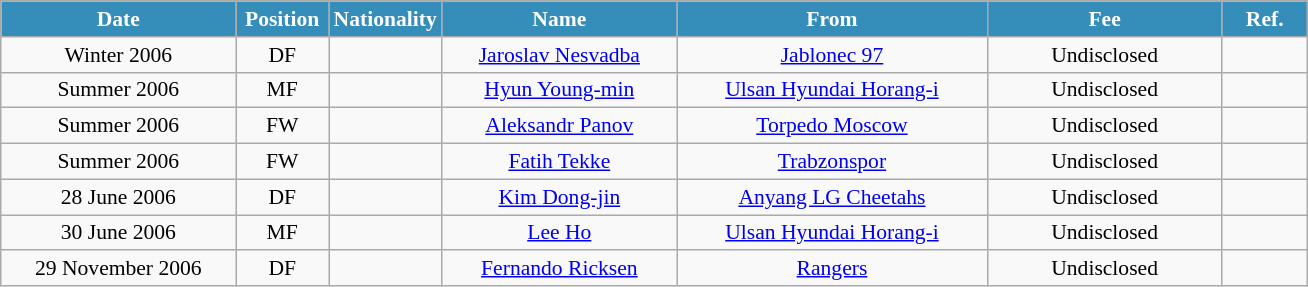<table class="wikitable"  style="text-align:center; font-size:90%; ">
<tr>
<th style="background:#348EB9; color:white; width:150px;">Date</th>
<th style="background:#348EB9; color:white; width:55px;">Position</th>
<th style="background:#348EB9; color:white; width:55px;">Nationality</th>
<th style="background:#348EB9; color:white; width:150px;">Name</th>
<th style="background:#348EB9; color:white; width:200px;">From</th>
<th style="background:#348EB9; color:white; width:150px;">Fee</th>
<th style="background:#348EB9; color:white; width:50px;">Ref.</th>
</tr>
<tr>
<td>Winter 2006</td>
<td>DF</td>
<td></td>
<td><a href='#'>Jaroslav Nesvadba</a></td>
<td><a href='#'>Jablonec 97</a></td>
<td>Undisclosed</td>
<td></td>
</tr>
<tr>
<td>Summer 2006</td>
<td>MF</td>
<td></td>
<td><a href='#'>Hyun Young-min</a></td>
<td><a href='#'>Ulsan Hyundai Horang-i</a></td>
<td>Undisclosed</td>
<td></td>
</tr>
<tr>
<td>Summer 2006</td>
<td>FW</td>
<td></td>
<td><a href='#'>Aleksandr Panov</a></td>
<td><a href='#'>Torpedo Moscow</a></td>
<td>Undisclosed</td>
<td></td>
</tr>
<tr>
<td>Summer 2006</td>
<td>FW</td>
<td></td>
<td><a href='#'>Fatih Tekke</a></td>
<td><a href='#'>Trabzonspor</a></td>
<td>Undisclosed</td>
<td></td>
</tr>
<tr>
<td>28 June 2006</td>
<td>DF</td>
<td></td>
<td><a href='#'>Kim Dong-jin</a></td>
<td><a href='#'>Anyang LG Cheetahs</a></td>
<td>Undisclosed</td>
<td></td>
</tr>
<tr>
<td>30 June 2006</td>
<td>MF</td>
<td></td>
<td><a href='#'>Lee Ho</a></td>
<td><a href='#'>Ulsan Hyundai Horang-i</a></td>
<td>Undisclosed</td>
<td></td>
</tr>
<tr>
<td>29 November 2006</td>
<td>DF</td>
<td></td>
<td><a href='#'>Fernando Ricksen</a></td>
<td><a href='#'>Rangers</a></td>
<td>Undisclosed</td>
<td></td>
</tr>
</table>
